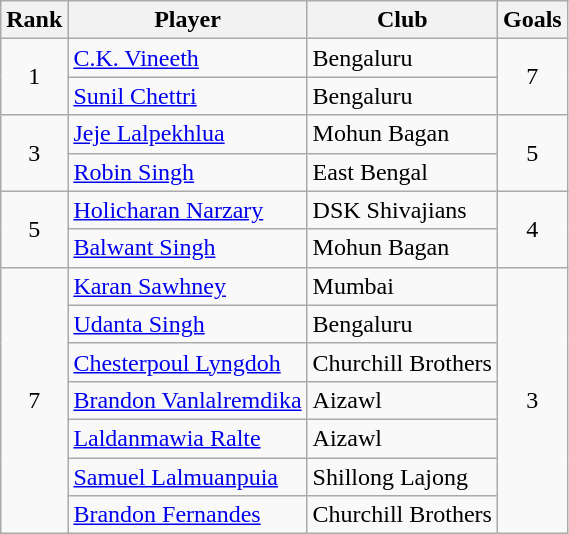<table class="wikitable" style="text-align:center">
<tr>
<th>Rank</th>
<th>Player</th>
<th>Club</th>
<th>Goals</th>
</tr>
<tr>
<td rowspan="2">1</td>
<td align="left"><a href='#'>C.K. Vineeth</a></td>
<td align="left">Bengaluru</td>
<td rowspan="2">7</td>
</tr>
<tr>
<td align="left"><a href='#'>Sunil Chettri</a></td>
<td align="left">Bengaluru</td>
</tr>
<tr>
<td rowspan="2">3</td>
<td align="left"><a href='#'>Jeje Lalpekhlua</a></td>
<td align="left">Mohun Bagan</td>
<td rowspan="2">5</td>
</tr>
<tr>
<td align="left"><a href='#'>Robin Singh</a></td>
<td align="left">East Bengal</td>
</tr>
<tr>
<td rowspan="2">5</td>
<td align="left"><a href='#'>Holicharan Narzary</a></td>
<td align="left">DSK Shivajians</td>
<td rowspan="2">4</td>
</tr>
<tr>
<td align="left"><a href='#'>Balwant Singh</a></td>
<td align="left">Mohun Bagan</td>
</tr>
<tr>
<td rowspan="7">7</td>
<td align="left"><a href='#'>Karan Sawhney</a></td>
<td align="left">Mumbai</td>
<td rowspan="7">3</td>
</tr>
<tr>
<td align="left"><a href='#'>Udanta Singh</a></td>
<td align="left">Bengaluru</td>
</tr>
<tr>
<td align="left"><a href='#'>Chesterpoul Lyngdoh</a></td>
<td align="left">Churchill Brothers</td>
</tr>
<tr>
<td align="left"><a href='#'>Brandon Vanlalremdika</a></td>
<td align="left">Aizawl</td>
</tr>
<tr>
<td align="left"><a href='#'>Laldanmawia Ralte</a></td>
<td align="left">Aizawl</td>
</tr>
<tr>
<td align="left"><a href='#'>Samuel Lalmuanpuia</a></td>
<td align="left">Shillong Lajong</td>
</tr>
<tr>
<td align="left"><a href='#'>Brandon Fernandes</a></td>
<td align="left">Churchill Brothers</td>
</tr>
</table>
